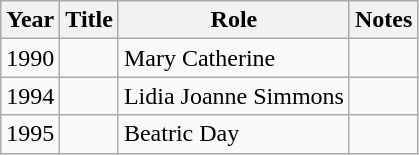<table class="wikitable sortable">
<tr>
<th>Year</th>
<th>Title</th>
<th>Role</th>
<th class="unsortable">Notes</th>
</tr>
<tr>
<td>1990</td>
<td><em></em></td>
<td>Mary Catherine</td>
<td></td>
</tr>
<tr>
<td>1994</td>
<td><em></em></td>
<td>Lidia Joanne Simmons</td>
<td></td>
</tr>
<tr>
<td>1995</td>
<td><em></em></td>
<td>Beatric Day</td>
<td></td>
</tr>
</table>
